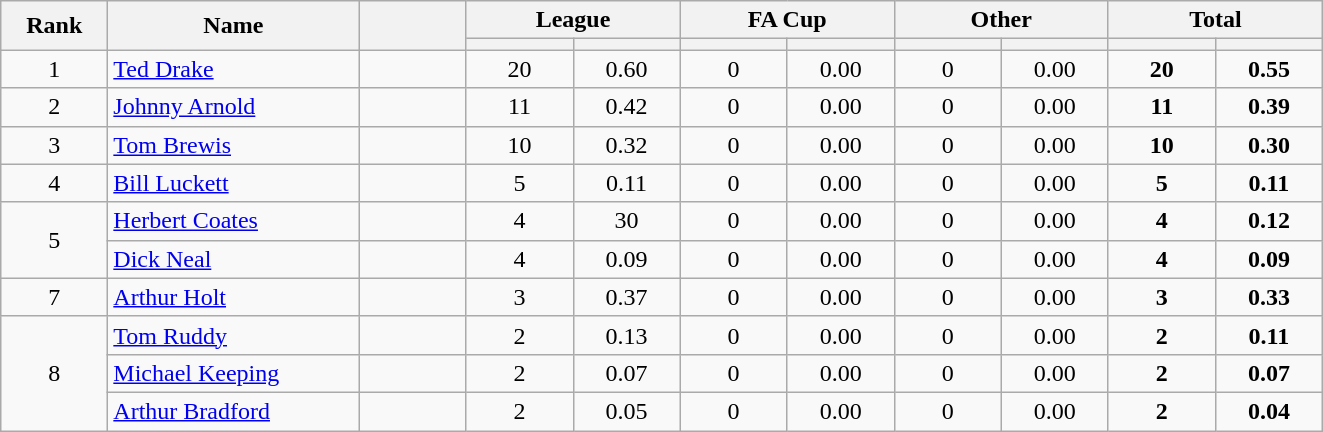<table class="wikitable plainrowheaders" style="text-align:center;">
<tr>
<th scope="col" rowspan="2" style="width:4em;">Rank</th>
<th scope="col" rowspan="2" style="width:10em;">Name</th>
<th scope="col" rowspan="2" style="width:4em;"></th>
<th scope="col" colspan="2">League</th>
<th scope="col" colspan="2">FA Cup</th>
<th scope="col" colspan="2">Other</th>
<th scope="col" colspan="2">Total</th>
</tr>
<tr>
<th scope="col" style="width:4em;"></th>
<th scope="col" style="width:4em;"></th>
<th scope="col" style="width:4em;"></th>
<th scope="col" style="width:4em;"></th>
<th scope="col" style="width:4em;"></th>
<th scope="col" style="width:4em;"></th>
<th scope="col" style="width:4em;"></th>
<th scope="col" style="width:4em;"></th>
</tr>
<tr>
<td>1</td>
<td align="left"><a href='#'>Ted Drake</a></td>
<td></td>
<td>20</td>
<td>0.60</td>
<td>0</td>
<td>0.00</td>
<td>0</td>
<td>0.00</td>
<td><strong>20</strong></td>
<td><strong>0.55</strong></td>
</tr>
<tr>
<td>2</td>
<td align="left"><a href='#'>Johnny Arnold</a></td>
<td></td>
<td>11</td>
<td>0.42</td>
<td>0</td>
<td>0.00</td>
<td>0</td>
<td>0.00</td>
<td><strong>11</strong></td>
<td><strong>0.39</strong></td>
</tr>
<tr>
<td>3</td>
<td align="left"><a href='#'>Tom Brewis</a></td>
<td></td>
<td>10</td>
<td>0.32</td>
<td>0</td>
<td>0.00</td>
<td>0</td>
<td>0.00</td>
<td><strong>10</strong></td>
<td><strong>0.30</strong></td>
</tr>
<tr>
<td>4</td>
<td align="left"><a href='#'>Bill Luckett</a></td>
<td></td>
<td>5</td>
<td>0.11</td>
<td>0</td>
<td>0.00</td>
<td>0</td>
<td>0.00</td>
<td><strong>5</strong></td>
<td><strong>0.11</strong></td>
</tr>
<tr>
<td rowspan="2">5</td>
<td align="left"><a href='#'>Herbert Coates</a></td>
<td></td>
<td>4</td>
<td>30</td>
<td>0</td>
<td>0.00</td>
<td>0</td>
<td>0.00</td>
<td><strong>4</strong></td>
<td><strong>0.12</strong></td>
</tr>
<tr>
<td align="left"><a href='#'>Dick Neal</a></td>
<td></td>
<td>4</td>
<td>0.09</td>
<td>0</td>
<td>0.00</td>
<td>0</td>
<td>0.00</td>
<td><strong>4</strong></td>
<td><strong>0.09</strong></td>
</tr>
<tr>
<td>7</td>
<td align="left"><a href='#'>Arthur Holt</a></td>
<td></td>
<td>3</td>
<td>0.37</td>
<td>0</td>
<td>0.00</td>
<td>0</td>
<td>0.00</td>
<td><strong>3</strong></td>
<td><strong>0.33</strong></td>
</tr>
<tr>
<td rowspan="3">8</td>
<td align="left"><a href='#'>Tom Ruddy</a></td>
<td></td>
<td>2</td>
<td>0.13</td>
<td>0</td>
<td>0.00</td>
<td>0</td>
<td>0.00</td>
<td><strong>2</strong></td>
<td><strong>0.11</strong></td>
</tr>
<tr>
<td align="left"><a href='#'>Michael Keeping</a></td>
<td></td>
<td>2</td>
<td>0.07</td>
<td>0</td>
<td>0.00</td>
<td>0</td>
<td>0.00</td>
<td><strong>2</strong></td>
<td><strong>0.07</strong></td>
</tr>
<tr>
<td align="left"><a href='#'>Arthur Bradford</a></td>
<td></td>
<td>2</td>
<td>0.05</td>
<td>0</td>
<td>0.00</td>
<td>0</td>
<td>0.00</td>
<td><strong>2</strong></td>
<td><strong>0.04</strong></td>
</tr>
</table>
